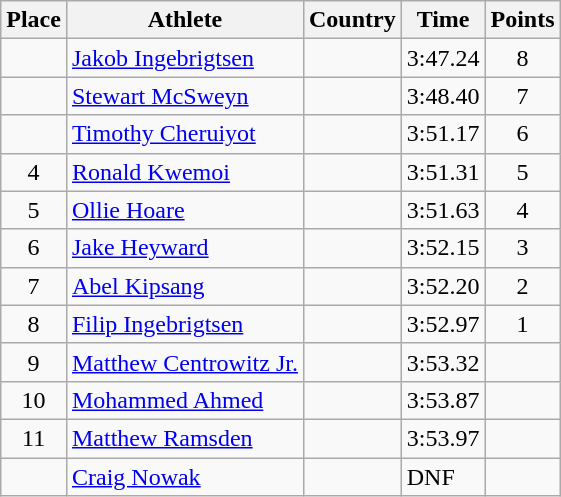<table class="wikitable">
<tr>
<th>Place</th>
<th>Athlete</th>
<th>Country</th>
<th>Time</th>
<th>Points</th>
</tr>
<tr>
<td align=center></td>
<td><a href='#'>Jakob Ingebrigtsen</a></td>
<td></td>
<td>3:47.24</td>
<td align=center>8</td>
</tr>
<tr>
<td align=center></td>
<td><a href='#'>Stewart McSweyn</a></td>
<td></td>
<td>3:48.40</td>
<td align=center>7</td>
</tr>
<tr>
<td align=center></td>
<td><a href='#'>Timothy Cheruiyot</a></td>
<td></td>
<td>3:51.17</td>
<td align=center>6</td>
</tr>
<tr>
<td align=center>4</td>
<td><a href='#'>Ronald Kwemoi</a></td>
<td></td>
<td>3:51.31</td>
<td align=center>5</td>
</tr>
<tr>
<td align=center>5</td>
<td><a href='#'>Ollie Hoare</a></td>
<td></td>
<td>3:51.63</td>
<td align=center>4</td>
</tr>
<tr>
<td align=center>6</td>
<td><a href='#'>Jake Heyward</a></td>
<td></td>
<td>3:52.15</td>
<td align=center>3</td>
</tr>
<tr>
<td align=center>7</td>
<td><a href='#'>Abel Kipsang</a></td>
<td></td>
<td>3:52.20</td>
<td align=center>2</td>
</tr>
<tr>
<td align=center>8</td>
<td><a href='#'>Filip Ingebrigtsen</a></td>
<td></td>
<td>3:52.97</td>
<td align=center>1</td>
</tr>
<tr>
<td align=center>9</td>
<td><a href='#'>Matthew Centrowitz Jr.</a></td>
<td></td>
<td>3:53.32</td>
<td align=center></td>
</tr>
<tr>
<td align=center>10</td>
<td><a href='#'>Mohammed Ahmed</a></td>
<td></td>
<td>3:53.87</td>
<td align=center></td>
</tr>
<tr>
<td align=center>11</td>
<td><a href='#'>Matthew Ramsden</a></td>
<td></td>
<td>3:53.97</td>
<td align=center></td>
</tr>
<tr>
<td align=center></td>
<td><a href='#'>Craig Nowak</a></td>
<td></td>
<td>DNF</td>
<td align=center></td>
</tr>
</table>
